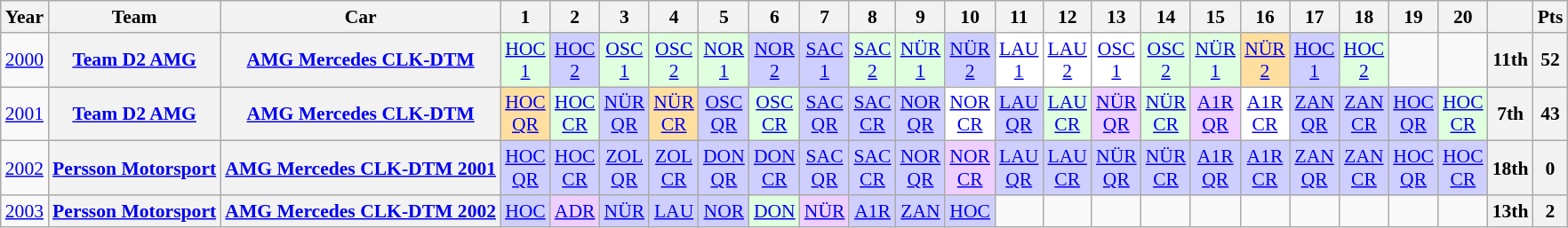<table class="wikitable" border="1" style="text-align:center; font-size:90%;">
<tr>
<th>Year</th>
<th>Team</th>
<th>Car</th>
<th>1</th>
<th>2</th>
<th>3</th>
<th>4</th>
<th>5</th>
<th>6</th>
<th>7</th>
<th>8</th>
<th>9</th>
<th>10</th>
<th>11</th>
<th>12</th>
<th>13</th>
<th>14</th>
<th>15</th>
<th>16</th>
<th>17</th>
<th>18</th>
<th>19</th>
<th>20</th>
<th></th>
<th>Pts</th>
</tr>
<tr>
<td><a href='#'>2000</a></td>
<th><a href='#'>Team D2 AMG</a></th>
<th><a href='#'>AMG Mercedes CLK-DTM</a></th>
<td style="background:#DFFFDF;"><a href='#'>HOC<br>1</a><br></td>
<td style="background:#CFCFFF;"><a href='#'>HOC<br>2</a><br></td>
<td style="background:#DFFFDF;"><a href='#'>OSC<br>1</a><br></td>
<td style="background:#DFFFDF;"><a href='#'>OSC<br>2</a><br></td>
<td style="background:#DFFFDF;"><a href='#'>NOR<br>1</a><br></td>
<td style="background:#CFCFFF;"><a href='#'>NOR<br>2</a><br></td>
<td style="background:#CFCFFF;"><a href='#'>SAC<br>1</a><br></td>
<td style="background:#DFFFDF;"><a href='#'>SAC<br>2</a><br></td>
<td style="background:#DFFFDF;"><a href='#'>NÜR<br>1</a><br></td>
<td style="background:#CFCFFF;"><a href='#'>NÜR<br>2</a><br></td>
<td style="background:#FFFFFF;"><a href='#'>LAU<br>1</a><br></td>
<td style="background:#FFFFFF;"><a href='#'>LAU<br>2</a><br></td>
<td style="background:#FFFFFF;"><a href='#'>OSC<br>1</a><br></td>
<td style="background:#DFFFDF;"><a href='#'>OSC<br>2</a><br></td>
<td style="background:#DFFFDF;"><a href='#'>NÜR<br>1</a><br></td>
<td style="background:#FFDF9F;"><a href='#'>NÜR<br>2</a><br></td>
<td style="background:#CFCFFF;"><a href='#'>HOC<br>1</a><br></td>
<td style="background:#DFFFDF;"><a href='#'>HOC<br>2</a><br></td>
<td></td>
<td></td>
<th>11th</th>
<th>52</th>
</tr>
<tr>
<td><a href='#'>2001</a></td>
<th><a href='#'>Team D2 AMG</a></th>
<th><a href='#'>AMG Mercedes CLK-DTM</a></th>
<td style="background:#FFDF9F;"><a href='#'>HOC<br>QR</a><br></td>
<td style="background:#DFFFDF;"><a href='#'>HOC<br>CR</a><br></td>
<td style="background:#CFCFFF;"><a href='#'>NÜR<br>QR</a><br></td>
<td style="background:#FFDF9F;"><a href='#'>NÜR<br>CR</a><br></td>
<td style="background:#CFCFFF;"><a href='#'>OSC<br>QR</a><br></td>
<td style="background:#DFFFDF;"><a href='#'>OSC<br>CR</a><br></td>
<td style="background:#CFCFFF;"><a href='#'>SAC<br>QR</a><br></td>
<td style="background:#CFCFFF;"><a href='#'>SAC<br>CR</a><br></td>
<td style="background:#CFCFFF;"><a href='#'>NOR<br>QR</a><br></td>
<td style="background:#FFFFFF;"><a href='#'>NOR<br>CR</a><br></td>
<td style="background:#CFCFFF;"><a href='#'>LAU<br>QR</a><br></td>
<td style="background:#DFFFDF;"><a href='#'>LAU<br>CR</a><br></td>
<td style="background:#EFCFFF;"><a href='#'>NÜR<br>QR</a><br></td>
<td style="background:#DFFFDF;"><a href='#'>NÜR<br>CR</a><br></td>
<td style="background:#EFCFFF;"><a href='#'>A1R<br>QR</a><br></td>
<td style="background:#FFFFFF;"><a href='#'>A1R<br>CR</a><br></td>
<td style="background:#CFCFFF;"><a href='#'>ZAN<br>QR</a><br></td>
<td style="background:#CFCFFF;"><a href='#'>ZAN<br>CR</a><br></td>
<td style="background:#CFCFFF;"><a href='#'>HOC<br>QR</a><br></td>
<td style="background:#DFFFDF;"><a href='#'>HOC<br>CR</a><br></td>
<th>7th</th>
<th>43</th>
</tr>
<tr>
<td><a href='#'>2002</a></td>
<th><a href='#'>Persson Motorsport</a></th>
<th><a href='#'>AMG Mercedes CLK-DTM 2001</a></th>
<td style="background:#CFCFFF;"><a href='#'>HOC<br>QR</a><br></td>
<td style="background:#CFCFFF;"><a href='#'>HOC<br>CR</a><br></td>
<td style="background:#CFCFFF;"><a href='#'>ZOL<br>QR</a><br></td>
<td style="background:#CFCFFF;"><a href='#'>ZOL<br>CR</a><br></td>
<td style="background:#CFCFFF;"><a href='#'>DON<br>QR</a><br></td>
<td style="background:#CFCFFF;"><a href='#'>DON<br>CR</a><br></td>
<td style="background:#CFCFFF;"><a href='#'>SAC<br>QR</a><br></td>
<td style="background:#CFCFFF;"><a href='#'>SAC<br>CR</a><br></td>
<td style="background:#CFCFFF;"><a href='#'>NOR<br>QR</a><br></td>
<td style="background:#EFCFFF;"><a href='#'>NOR<br>CR</a><br></td>
<td style="background:#CFCFFF;"><a href='#'>LAU<br>QR</a><br></td>
<td style="background:#CFCFFF;"><a href='#'>LAU<br>CR</a><br></td>
<td style="background:#CFCFFF;"><a href='#'>NÜR<br>QR</a><br></td>
<td style="background:#CFCFFF;"><a href='#'>NÜR<br>CR</a><br></td>
<td style="background:#CFCFFF;"><a href='#'>A1R<br>QR</a><br></td>
<td style="background:#CFCFFF;"><a href='#'>A1R<br>CR</a><br></td>
<td style="background:#CFCFFF;"><a href='#'>ZAN<br>QR</a><br></td>
<td style="background:#CFCFFF;"><a href='#'>ZAN<br>CR</a><br></td>
<td style="background:#CFCFFF;"><a href='#'>HOC<br>QR</a><br></td>
<td style="background:#CFCFFF;"><a href='#'>HOC<br>CR</a><br></td>
<th>18th</th>
<th>0</th>
</tr>
<tr>
<td><a href='#'>2003</a></td>
<th><a href='#'>Persson Motorsport</a></th>
<th><a href='#'>AMG Mercedes CLK-DTM 2002</a></th>
<td style="background:#CFCFFF;"><a href='#'>HOC</a><br></td>
<td style="background:#EFCFFF;"><a href='#'>ADR</a><br></td>
<td style="background:#CFCFFF;"><a href='#'>NÜR</a><br></td>
<td style="background:#CFCFFF;"><a href='#'>LAU</a><br></td>
<td style="background:#CFCFFF;"><a href='#'>NOR</a><br></td>
<td style="background:#DFFFDF;"><a href='#'>DON</a><br></td>
<td style="background:#EFCFFF;"><a href='#'>NÜR</a><br></td>
<td style="background:#CFCFFF;"><a href='#'>A1R</a><br></td>
<td style="background:#CFCFFF;"><a href='#'>ZAN</a><br></td>
<td style="background:#CFCFFF;"><a href='#'>HOC</a><br></td>
<td></td>
<td></td>
<td></td>
<td></td>
<td></td>
<td></td>
<td></td>
<td></td>
<td></td>
<td></td>
<th>13th</th>
<th>2</th>
</tr>
</table>
